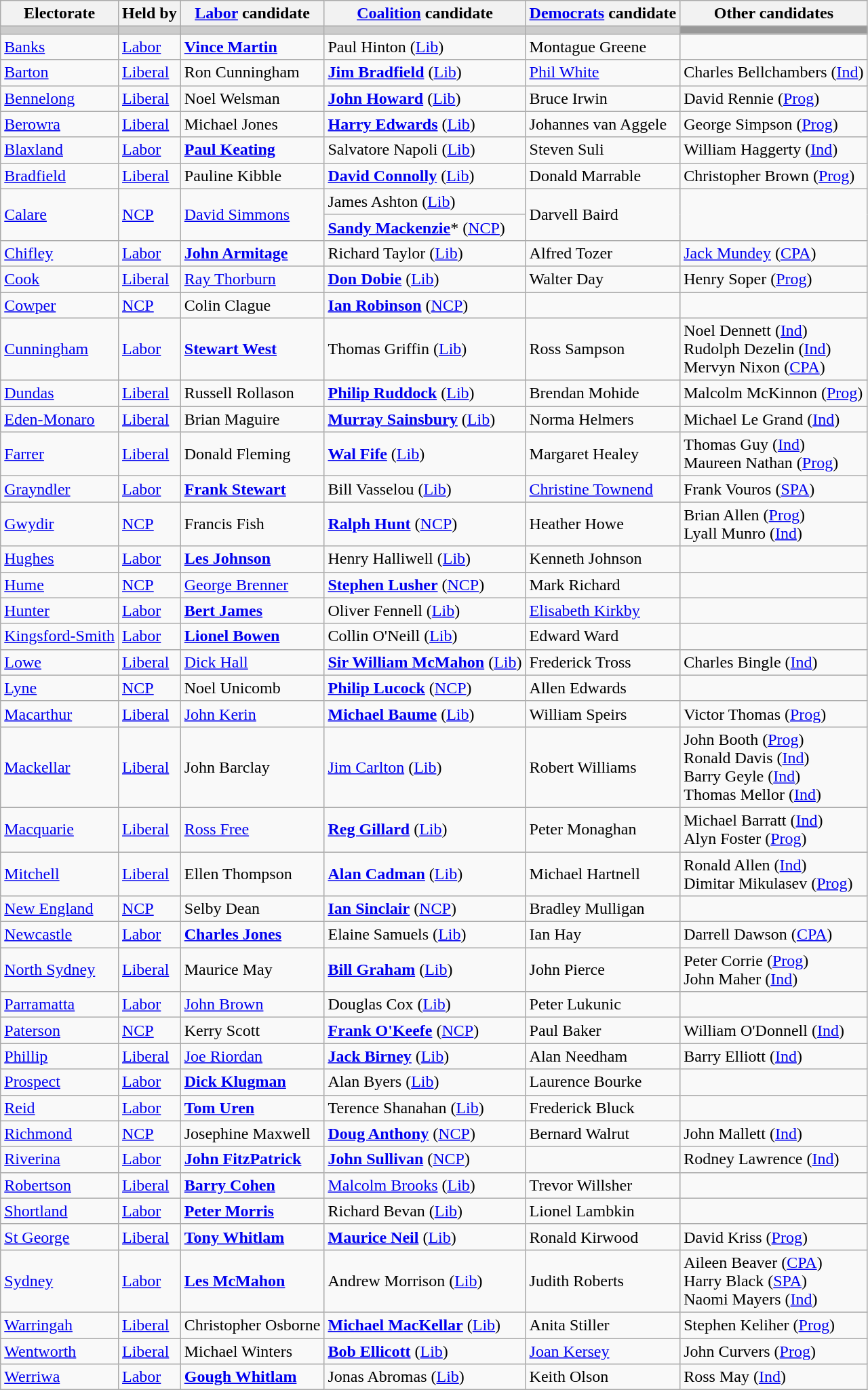<table class="wikitable">
<tr>
<th>Electorate</th>
<th>Held by</th>
<th><a href='#'>Labor</a> candidate</th>
<th><a href='#'>Coalition</a> candidate</th>
<th><a href='#'>Democrats</a> candidate</th>
<th>Other candidates</th>
</tr>
<tr bgcolor="#cccccc">
<td></td>
<td></td>
<td></td>
<td></td>
<td></td>
<td bgcolor="#999999"></td>
</tr>
<tr>
<td><a href='#'>Banks</a></td>
<td><a href='#'>Labor</a></td>
<td><strong><a href='#'>Vince Martin</a></strong></td>
<td>Paul Hinton (<a href='#'>Lib</a>)</td>
<td>Montague Greene</td>
<td></td>
</tr>
<tr>
<td><a href='#'>Barton</a></td>
<td><a href='#'>Liberal</a></td>
<td>Ron Cunningham</td>
<td><strong><a href='#'>Jim Bradfield</a></strong> (<a href='#'>Lib</a>)</td>
<td><a href='#'>Phil White</a></td>
<td>Charles Bellchambers (<a href='#'>Ind</a>)</td>
</tr>
<tr>
<td><a href='#'>Bennelong</a></td>
<td><a href='#'>Liberal</a></td>
<td>Noel Welsman</td>
<td><strong><a href='#'>John Howard</a></strong> (<a href='#'>Lib</a>)</td>
<td>Bruce Irwin</td>
<td>David Rennie (<a href='#'>Prog</a>)</td>
</tr>
<tr>
<td><a href='#'>Berowra</a></td>
<td><a href='#'>Liberal</a></td>
<td>Michael Jones</td>
<td><strong><a href='#'>Harry Edwards</a></strong> (<a href='#'>Lib</a>)</td>
<td>Johannes van Aggele</td>
<td>George Simpson (<a href='#'>Prog</a>)</td>
</tr>
<tr>
<td><a href='#'>Blaxland</a></td>
<td><a href='#'>Labor</a></td>
<td><strong><a href='#'>Paul Keating</a></strong></td>
<td>Salvatore Napoli (<a href='#'>Lib</a>)</td>
<td>Steven Suli</td>
<td>William Haggerty (<a href='#'>Ind</a>)</td>
</tr>
<tr>
<td><a href='#'>Bradfield</a></td>
<td><a href='#'>Liberal</a></td>
<td>Pauline Kibble</td>
<td><strong><a href='#'>David Connolly</a></strong> (<a href='#'>Lib</a>)</td>
<td>Donald Marrable</td>
<td>Christopher Brown (<a href='#'>Prog</a>)</td>
</tr>
<tr>
<td rowspan="2"><a href='#'>Calare</a></td>
<td rowspan="2"><a href='#'>NCP</a></td>
<td rowspan="2"><a href='#'>David Simmons</a></td>
<td>James Ashton (<a href='#'>Lib</a>)</td>
<td rowspan="2">Darvell Baird</td>
<td rowspan="2"></td>
</tr>
<tr>
<td><strong><a href='#'>Sandy Mackenzie</a></strong>* (<a href='#'>NCP</a>)</td>
</tr>
<tr>
<td><a href='#'>Chifley</a></td>
<td><a href='#'>Labor</a></td>
<td><strong><a href='#'>John Armitage</a></strong></td>
<td>Richard Taylor (<a href='#'>Lib</a>)</td>
<td>Alfred Tozer</td>
<td><a href='#'>Jack Mundey</a> (<a href='#'>CPA</a>)</td>
</tr>
<tr>
<td><a href='#'>Cook</a></td>
<td><a href='#'>Liberal</a></td>
<td><a href='#'>Ray Thorburn</a></td>
<td><strong><a href='#'>Don Dobie</a></strong> (<a href='#'>Lib</a>)</td>
<td>Walter Day</td>
<td>Henry Soper (<a href='#'>Prog</a>)</td>
</tr>
<tr>
<td><a href='#'>Cowper</a></td>
<td><a href='#'>NCP</a></td>
<td>Colin Clague</td>
<td><strong><a href='#'>Ian Robinson</a></strong> (<a href='#'>NCP</a>)</td>
<td></td>
<td></td>
</tr>
<tr>
<td><a href='#'>Cunningham</a></td>
<td><a href='#'>Labor</a></td>
<td><strong><a href='#'>Stewart West</a></strong></td>
<td>Thomas Griffin (<a href='#'>Lib</a>)</td>
<td>Ross Sampson</td>
<td>Noel Dennett (<a href='#'>Ind</a>)<br>Rudolph Dezelin (<a href='#'>Ind</a>)<br>Mervyn Nixon (<a href='#'>CPA</a>)</td>
</tr>
<tr>
<td><a href='#'>Dundas</a></td>
<td><a href='#'>Liberal</a></td>
<td>Russell Rollason</td>
<td><strong><a href='#'>Philip Ruddock</a></strong> (<a href='#'>Lib</a>)</td>
<td>Brendan Mohide</td>
<td>Malcolm McKinnon (<a href='#'>Prog</a>)</td>
</tr>
<tr>
<td><a href='#'>Eden-Monaro</a></td>
<td><a href='#'>Liberal</a></td>
<td>Brian Maguire</td>
<td><strong><a href='#'>Murray Sainsbury</a></strong> (<a href='#'>Lib</a>)</td>
<td>Norma Helmers</td>
<td>Michael Le Grand (<a href='#'>Ind</a>)</td>
</tr>
<tr>
<td><a href='#'>Farrer</a></td>
<td><a href='#'>Liberal</a></td>
<td>Donald Fleming</td>
<td><strong><a href='#'>Wal Fife</a></strong> (<a href='#'>Lib</a>)</td>
<td>Margaret Healey</td>
<td>Thomas Guy (<a href='#'>Ind</a>)<br>Maureen Nathan (<a href='#'>Prog</a>)</td>
</tr>
<tr>
<td><a href='#'>Grayndler</a></td>
<td><a href='#'>Labor</a></td>
<td><strong><a href='#'>Frank Stewart</a></strong></td>
<td>Bill Vasselou (<a href='#'>Lib</a>)</td>
<td><a href='#'>Christine Townend</a></td>
<td>Frank Vouros (<a href='#'>SPA</a>)</td>
</tr>
<tr>
<td><a href='#'>Gwydir</a></td>
<td><a href='#'>NCP</a></td>
<td>Francis Fish</td>
<td><strong><a href='#'>Ralph Hunt</a></strong> (<a href='#'>NCP</a>)</td>
<td>Heather Howe</td>
<td>Brian Allen (<a href='#'>Prog</a>)<br>Lyall Munro (<a href='#'>Ind</a>)</td>
</tr>
<tr>
<td><a href='#'>Hughes</a></td>
<td><a href='#'>Labor</a></td>
<td><strong><a href='#'>Les Johnson</a></strong></td>
<td>Henry Halliwell (<a href='#'>Lib</a>)</td>
<td>Kenneth Johnson</td>
<td></td>
</tr>
<tr>
<td><a href='#'>Hume</a></td>
<td><a href='#'>NCP</a></td>
<td><a href='#'>George Brenner</a></td>
<td><strong><a href='#'>Stephen Lusher</a></strong> (<a href='#'>NCP</a>)</td>
<td>Mark Richard</td>
<td></td>
</tr>
<tr>
<td><a href='#'>Hunter</a></td>
<td><a href='#'>Labor</a></td>
<td><strong><a href='#'>Bert James</a></strong></td>
<td>Oliver Fennell (<a href='#'>Lib</a>)</td>
<td><a href='#'>Elisabeth Kirkby</a></td>
<td></td>
</tr>
<tr>
<td><a href='#'>Kingsford-Smith</a></td>
<td><a href='#'>Labor</a></td>
<td><strong><a href='#'>Lionel Bowen</a></strong></td>
<td>Collin O'Neill (<a href='#'>Lib</a>)</td>
<td>Edward Ward</td>
<td></td>
</tr>
<tr>
<td><a href='#'>Lowe</a></td>
<td><a href='#'>Liberal</a></td>
<td><a href='#'>Dick Hall</a></td>
<td><strong><a href='#'>Sir William McMahon</a></strong> (<a href='#'>Lib</a>)</td>
<td>Frederick Tross</td>
<td>Charles Bingle (<a href='#'>Ind</a>)</td>
</tr>
<tr>
<td><a href='#'>Lyne</a></td>
<td><a href='#'>NCP</a></td>
<td>Noel Unicomb</td>
<td><strong><a href='#'>Philip Lucock</a></strong> (<a href='#'>NCP</a>)</td>
<td>Allen Edwards</td>
<td></td>
</tr>
<tr>
<td><a href='#'>Macarthur</a></td>
<td><a href='#'>Liberal</a></td>
<td><a href='#'>John Kerin</a></td>
<td><strong><a href='#'>Michael Baume</a></strong> (<a href='#'>Lib</a>)</td>
<td>William Speirs</td>
<td>Victor Thomas (<a href='#'>Prog</a>)</td>
</tr>
<tr>
<td><a href='#'>Mackellar</a></td>
<td><a href='#'>Liberal</a></td>
<td>John Barclay</td>
<td><a href='#'>Jim Carlton</a> (<a href='#'>Lib</a>)</td>
<td>Robert Williams</td>
<td>John Booth (<a href='#'>Prog</a>)<br>Ronald Davis (<a href='#'>Ind</a>)<br>Barry Geyle (<a href='#'>Ind</a>)<br>Thomas Mellor (<a href='#'>Ind</a>)</td>
</tr>
<tr>
<td><a href='#'>Macquarie</a></td>
<td><a href='#'>Liberal</a></td>
<td><a href='#'>Ross Free</a></td>
<td><strong><a href='#'>Reg Gillard</a></strong> (<a href='#'>Lib</a>)</td>
<td>Peter Monaghan</td>
<td>Michael Barratt (<a href='#'>Ind</a>)<br>Alyn Foster (<a href='#'>Prog</a>)</td>
</tr>
<tr>
<td><a href='#'>Mitchell</a></td>
<td><a href='#'>Liberal</a></td>
<td>Ellen Thompson</td>
<td><strong><a href='#'>Alan Cadman</a></strong> (<a href='#'>Lib</a>)</td>
<td>Michael Hartnell</td>
<td>Ronald Allen (<a href='#'>Ind</a>)<br>Dimitar Mikulasev (<a href='#'>Prog</a>)</td>
</tr>
<tr>
<td><a href='#'>New England</a></td>
<td><a href='#'>NCP</a></td>
<td>Selby Dean</td>
<td><strong><a href='#'>Ian Sinclair</a></strong> (<a href='#'>NCP</a>)</td>
<td>Bradley Mulligan</td>
<td></td>
</tr>
<tr>
<td><a href='#'>Newcastle</a></td>
<td><a href='#'>Labor</a></td>
<td><strong><a href='#'>Charles Jones</a></strong></td>
<td>Elaine Samuels (<a href='#'>Lib</a>)</td>
<td>Ian Hay</td>
<td>Darrell Dawson (<a href='#'>CPA</a>)</td>
</tr>
<tr>
<td><a href='#'>North Sydney</a></td>
<td><a href='#'>Liberal</a></td>
<td>Maurice May</td>
<td><strong><a href='#'>Bill Graham</a></strong> (<a href='#'>Lib</a>)</td>
<td>John Pierce</td>
<td>Peter Corrie (<a href='#'>Prog</a>)<br>John Maher (<a href='#'>Ind</a>)</td>
</tr>
<tr>
<td><a href='#'>Parramatta</a></td>
<td><a href='#'>Labor</a></td>
<td><a href='#'>John Brown</a></td>
<td>Douglas Cox (<a href='#'>Lib</a>)</td>
<td>Peter Lukunic</td>
<td></td>
</tr>
<tr>
<td><a href='#'>Paterson</a></td>
<td><a href='#'>NCP</a></td>
<td>Kerry Scott</td>
<td><strong><a href='#'>Frank O'Keefe</a></strong> (<a href='#'>NCP</a>)</td>
<td>Paul Baker</td>
<td>William O'Donnell (<a href='#'>Ind</a>)</td>
</tr>
<tr>
<td><a href='#'>Phillip</a></td>
<td><a href='#'>Liberal</a></td>
<td><a href='#'>Joe Riordan</a></td>
<td><strong><a href='#'>Jack Birney</a></strong> (<a href='#'>Lib</a>)</td>
<td>Alan Needham</td>
<td>Barry Elliott (<a href='#'>Ind</a>)</td>
</tr>
<tr>
<td><a href='#'>Prospect</a></td>
<td><a href='#'>Labor</a></td>
<td><strong><a href='#'>Dick Klugman</a></strong></td>
<td>Alan Byers (<a href='#'>Lib</a>)</td>
<td>Laurence Bourke</td>
<td></td>
</tr>
<tr>
<td><a href='#'>Reid</a></td>
<td><a href='#'>Labor</a></td>
<td><strong><a href='#'>Tom Uren</a></strong></td>
<td>Terence Shanahan (<a href='#'>Lib</a>)</td>
<td>Frederick Bluck</td>
<td></td>
</tr>
<tr>
<td><a href='#'>Richmond</a></td>
<td><a href='#'>NCP</a></td>
<td>Josephine Maxwell</td>
<td><strong><a href='#'>Doug Anthony</a></strong> (<a href='#'>NCP</a>)</td>
<td>Bernard Walrut</td>
<td>John Mallett (<a href='#'>Ind</a>)</td>
</tr>
<tr>
<td><a href='#'>Riverina</a></td>
<td><a href='#'>Labor</a></td>
<td><strong><a href='#'>John FitzPatrick</a></strong></td>
<td><strong><a href='#'>John Sullivan</a></strong> (<a href='#'>NCP</a>)</td>
<td></td>
<td>Rodney Lawrence (<a href='#'>Ind</a>)</td>
</tr>
<tr>
<td><a href='#'>Robertson</a></td>
<td><a href='#'>Liberal</a></td>
<td><strong><a href='#'>Barry Cohen</a></strong></td>
<td><a href='#'>Malcolm Brooks</a> (<a href='#'>Lib</a>)</td>
<td>Trevor Willsher</td>
<td></td>
</tr>
<tr>
<td><a href='#'>Shortland</a></td>
<td><a href='#'>Labor</a></td>
<td><strong><a href='#'>Peter Morris</a></strong></td>
<td>Richard Bevan (<a href='#'>Lib</a>)</td>
<td>Lionel Lambkin</td>
<td></td>
</tr>
<tr>
<td><a href='#'>St George</a></td>
<td><a href='#'>Liberal</a></td>
<td><strong><a href='#'>Tony Whitlam</a></strong></td>
<td><strong><a href='#'>Maurice Neil</a></strong> (<a href='#'>Lib</a>)</td>
<td>Ronald Kirwood</td>
<td>David Kriss (<a href='#'>Prog</a>)</td>
</tr>
<tr>
<td><a href='#'>Sydney</a></td>
<td><a href='#'>Labor</a></td>
<td><strong><a href='#'>Les McMahon</a></strong></td>
<td>Andrew Morrison (<a href='#'>Lib</a>)</td>
<td>Judith Roberts</td>
<td>Aileen Beaver (<a href='#'>CPA</a>)<br>Harry Black (<a href='#'>SPA</a>)<br>Naomi Mayers (<a href='#'>Ind</a>)</td>
</tr>
<tr>
<td><a href='#'>Warringah</a></td>
<td><a href='#'>Liberal</a></td>
<td>Christopher Osborne</td>
<td><strong><a href='#'>Michael MacKellar</a></strong> (<a href='#'>Lib</a>)</td>
<td>Anita Stiller</td>
<td>Stephen Keliher (<a href='#'>Prog</a>)</td>
</tr>
<tr>
<td><a href='#'>Wentworth</a></td>
<td><a href='#'>Liberal</a></td>
<td>Michael Winters</td>
<td><strong><a href='#'>Bob Ellicott</a></strong> (<a href='#'>Lib</a>)</td>
<td><a href='#'>Joan Kersey</a></td>
<td>John Curvers (<a href='#'>Prog</a>)</td>
</tr>
<tr>
<td><a href='#'>Werriwa</a></td>
<td><a href='#'>Labor</a></td>
<td><strong><a href='#'>Gough Whitlam</a></strong></td>
<td>Jonas Abromas (<a href='#'>Lib</a>)</td>
<td>Keith Olson</td>
<td>Ross May (<a href='#'>Ind</a>)</td>
</tr>
</table>
